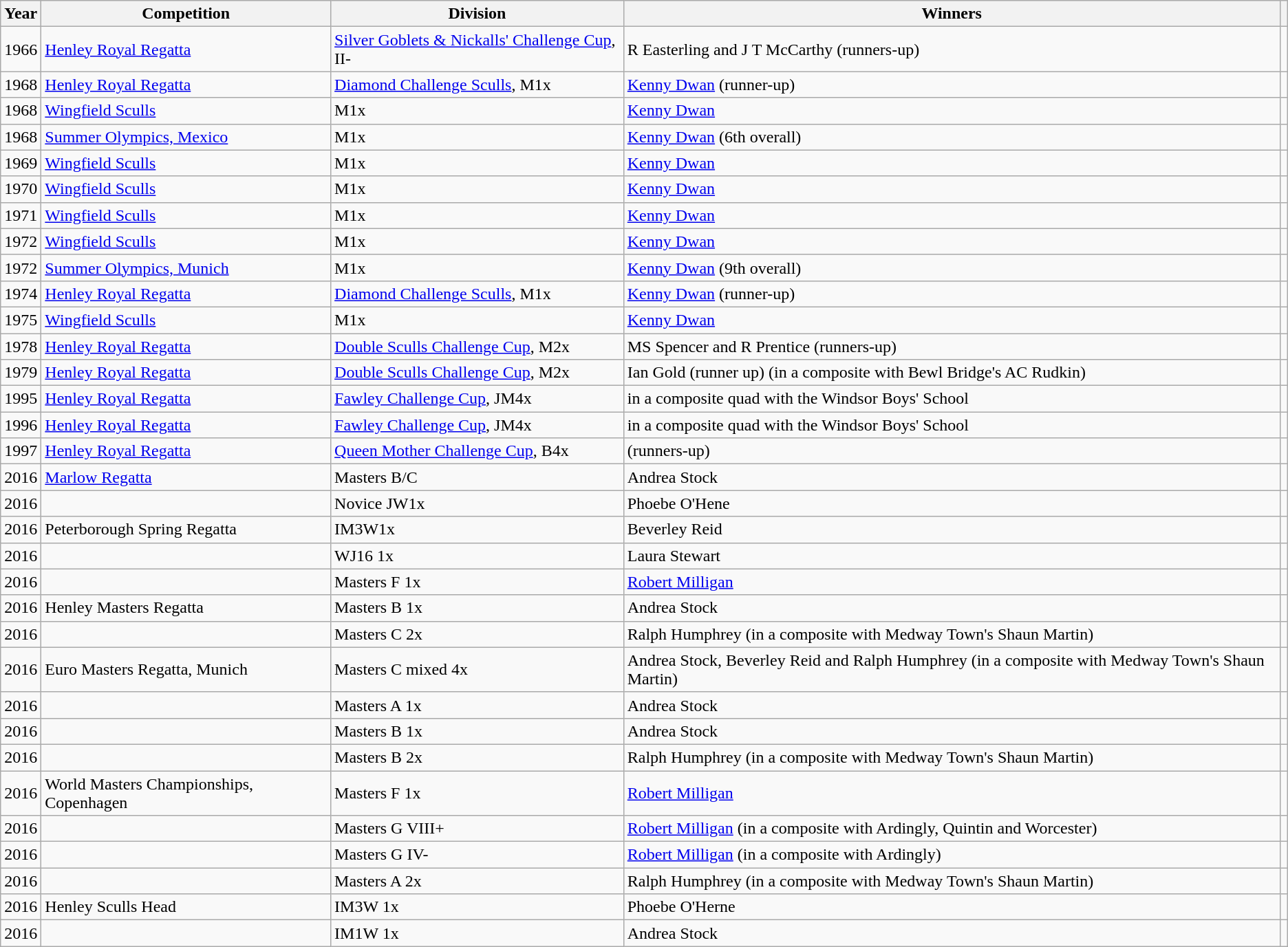<table class="wikitable">
<tr>
<th>Year</th>
<th>Competition</th>
<th>Division</th>
<th>Winners</th>
<th></th>
</tr>
<tr>
<td>1966</td>
<td><a href='#'>Henley Royal Regatta</a></td>
<td><a href='#'>Silver Goblets & Nickalls' Challenge Cup</a>, II-</td>
<td>R Easterling and J T McCarthy (runners-up)</td>
<td></td>
</tr>
<tr>
<td>1968</td>
<td><a href='#'>Henley Royal Regatta</a></td>
<td><a href='#'>Diamond Challenge Sculls</a>, M1x</td>
<td><a href='#'>Kenny Dwan</a> (runner-up)</td>
<td></td>
</tr>
<tr>
<td>1968</td>
<td><a href='#'>Wingfield Sculls</a></td>
<td>M1x</td>
<td><a href='#'>Kenny Dwan</a></td>
<td></td>
</tr>
<tr>
<td>1968</td>
<td><a href='#'>Summer Olympics, Mexico</a></td>
<td>M1x</td>
<td><a href='#'>Kenny Dwan</a> (6th overall)</td>
<td></td>
</tr>
<tr>
<td>1969</td>
<td><a href='#'>Wingfield Sculls</a></td>
<td>M1x</td>
<td><a href='#'>Kenny Dwan</a></td>
<td></td>
</tr>
<tr>
<td>1970</td>
<td><a href='#'>Wingfield Sculls</a></td>
<td>M1x</td>
<td><a href='#'>Kenny Dwan</a></td>
<td></td>
</tr>
<tr>
<td>1971</td>
<td><a href='#'>Wingfield Sculls</a></td>
<td>M1x</td>
<td><a href='#'>Kenny Dwan</a></td>
<td></td>
</tr>
<tr>
<td>1972</td>
<td><a href='#'>Wingfield Sculls</a></td>
<td>M1x</td>
<td><a href='#'>Kenny Dwan</a></td>
<td></td>
</tr>
<tr>
<td>1972</td>
<td><a href='#'>Summer Olympics, Munich</a></td>
<td>M1x</td>
<td><a href='#'>Kenny Dwan</a> (9th overall)</td>
<td></td>
</tr>
<tr>
<td>1974</td>
<td><a href='#'>Henley Royal Regatta</a></td>
<td><a href='#'>Diamond Challenge Sculls</a>, M1x</td>
<td><a href='#'>Kenny Dwan</a> (runner-up)</td>
<td></td>
</tr>
<tr>
<td>1975</td>
<td><a href='#'>Wingfield Sculls</a></td>
<td>M1x</td>
<td><a href='#'>Kenny Dwan</a></td>
<td></td>
</tr>
<tr>
<td>1978</td>
<td><a href='#'>Henley Royal Regatta</a></td>
<td><a href='#'>Double Sculls Challenge Cup</a>, M2x</td>
<td>MS Spencer and R Prentice (runners-up)</td>
<td></td>
</tr>
<tr>
<td>1979</td>
<td><a href='#'>Henley Royal Regatta</a></td>
<td><a href='#'>Double Sculls Challenge Cup</a>, M2x</td>
<td>Ian Gold (runner up) (in a composite with Bewl Bridge's AC Rudkin)</td>
<td></td>
</tr>
<tr>
<td>1995</td>
<td><a href='#'>Henley Royal Regatta</a></td>
<td><a href='#'>Fawley Challenge Cup</a>, JM4x</td>
<td>in a composite quad with the Windsor Boys' School</td>
<td></td>
</tr>
<tr>
<td>1996</td>
<td><a href='#'>Henley Royal Regatta</a></td>
<td><a href='#'>Fawley Challenge Cup</a>, JM4x</td>
<td>in a composite quad with the Windsor Boys' School</td>
<td></td>
</tr>
<tr>
<td>1997</td>
<td><a href='#'>Henley Royal Regatta</a></td>
<td><a href='#'>Queen Mother Challenge Cup</a>, B4x</td>
<td>(runners-up)</td>
<td></td>
</tr>
<tr>
<td>2016</td>
<td><a href='#'>Marlow Regatta</a></td>
<td>Masters B/C</td>
<td>Andrea Stock</td>
<td></td>
</tr>
<tr>
<td>2016</td>
<td></td>
<td>Novice JW1x</td>
<td>Phoebe O'Hene</td>
<td></td>
</tr>
<tr>
<td>2016</td>
<td>Peterborough Spring Regatta</td>
<td>IM3W1x</td>
<td>Beverley Reid</td>
<td></td>
</tr>
<tr>
<td>2016</td>
<td></td>
<td>WJ16 1x</td>
<td>Laura Stewart</td>
<td></td>
</tr>
<tr>
<td>2016</td>
<td></td>
<td>Masters F 1x</td>
<td><a href='#'>Robert Milligan</a></td>
<td></td>
</tr>
<tr>
<td>2016</td>
<td>Henley Masters Regatta</td>
<td>Masters B 1x</td>
<td>Andrea Stock</td>
<td></td>
</tr>
<tr>
<td>2016</td>
<td></td>
<td>Masters C 2x</td>
<td>Ralph Humphrey (in a composite with Medway Town's Shaun Martin)</td>
<td></td>
</tr>
<tr>
<td>2016</td>
<td>Euro Masters Regatta, Munich</td>
<td>Masters C mixed 4x</td>
<td>Andrea Stock, Beverley Reid and Ralph Humphrey (in a composite with Medway Town's Shaun Martin)</td>
<td></td>
</tr>
<tr>
<td>2016</td>
<td></td>
<td>Masters A 1x</td>
<td>Andrea Stock</td>
<td></td>
</tr>
<tr>
<td>2016</td>
<td></td>
<td>Masters B 1x</td>
<td>Andrea Stock</td>
<td></td>
</tr>
<tr>
<td>2016</td>
<td></td>
<td>Masters B 2x</td>
<td>Ralph Humphrey (in a composite with Medway Town's Shaun Martin)</td>
<td></td>
</tr>
<tr>
<td>2016</td>
<td>World Masters Championships, Copenhagen</td>
<td>Masters F 1x</td>
<td><a href='#'>Robert Milligan</a></td>
<td></td>
</tr>
<tr>
<td>2016</td>
<td></td>
<td>Masters G VIII+</td>
<td><a href='#'>Robert Milligan</a> (in a composite with Ardingly, Quintin and Worcester)</td>
<td></td>
</tr>
<tr>
<td>2016</td>
<td></td>
<td>Masters G IV-</td>
<td><a href='#'>Robert Milligan</a> (in a composite with Ardingly)</td>
<td></td>
</tr>
<tr>
<td>2016</td>
<td></td>
<td>Masters A 2x</td>
<td>Ralph Humphrey (in a composite with Medway Town's Shaun Martin)</td>
<td></td>
</tr>
<tr>
<td>2016</td>
<td>Henley Sculls Head</td>
<td>IM3W 1x</td>
<td>Phoebe O'Herne</td>
<td></td>
</tr>
<tr>
<td>2016</td>
<td></td>
<td>IM1W 1x</td>
<td>Andrea Stock</td>
<td></td>
</tr>
</table>
